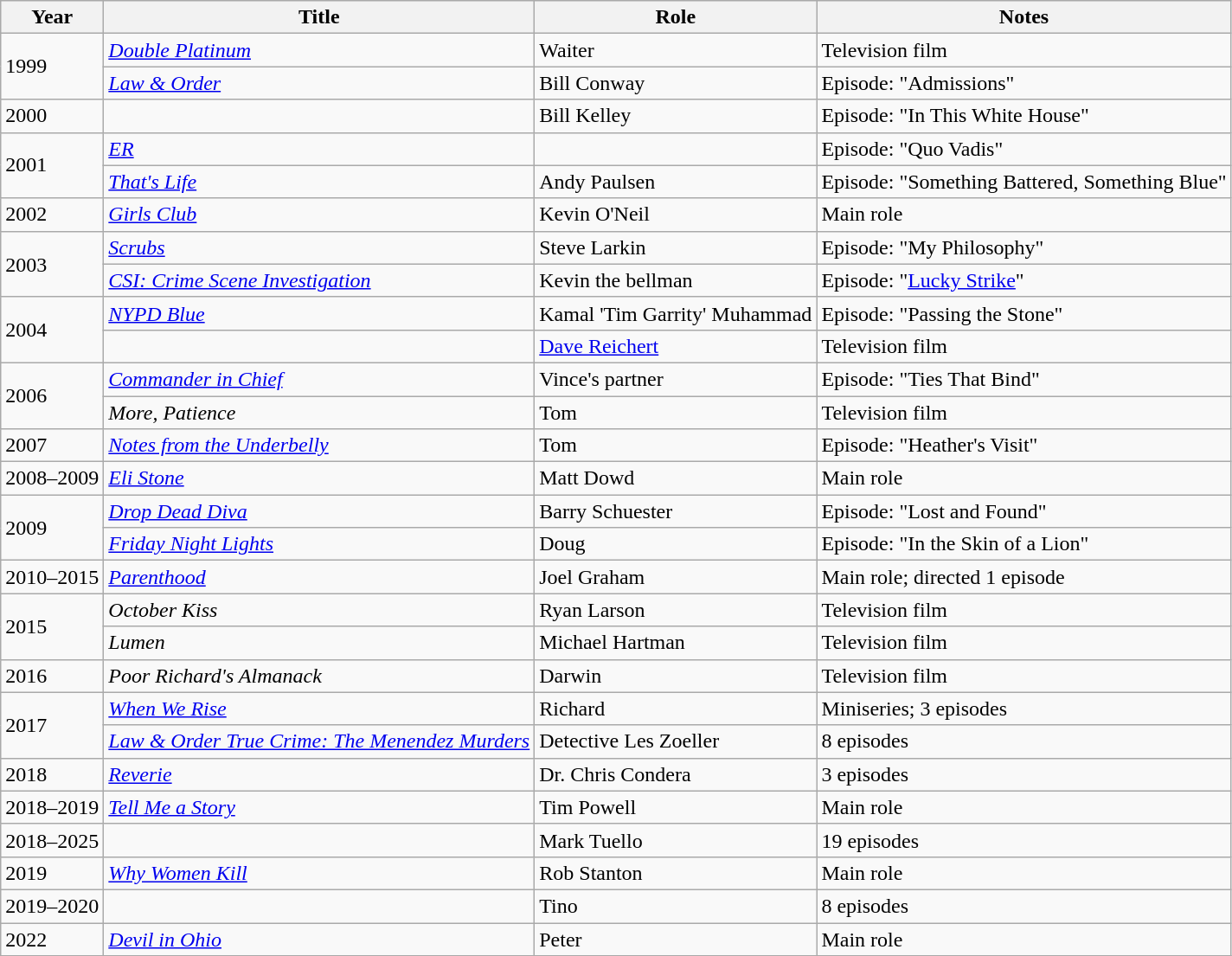<table class="wikitable sortable">
<tr>
<th>Year</th>
<th>Title</th>
<th>Role</th>
<th class="unsortable">Notes</th>
</tr>
<tr>
<td rowspan="2">1999</td>
<td><em><a href='#'>Double Platinum</a></em></td>
<td>Waiter</td>
<td>Television film</td>
</tr>
<tr>
<td><em><a href='#'>Law & Order</a></em></td>
<td>Bill Conway</td>
<td>Episode: "Admissions"</td>
</tr>
<tr>
<td>2000</td>
<td><em></em></td>
<td>Bill Kelley</td>
<td>Episode: "In This White House"</td>
</tr>
<tr>
<td rowspan="2">2001</td>
<td><em><a href='#'>ER</a></em></td>
<td></td>
<td>Episode: "Quo Vadis"</td>
</tr>
<tr>
<td><em><a href='#'>That's Life</a></em></td>
<td>Andy Paulsen</td>
<td>Episode: "Something Battered, Something Blue"</td>
</tr>
<tr>
<td>2002</td>
<td><em><a href='#'>Girls Club</a></em></td>
<td>Kevin O'Neil</td>
<td>Main role</td>
</tr>
<tr>
<td rowspan="2">2003</td>
<td><em><a href='#'>Scrubs</a></em></td>
<td>Steve Larkin</td>
<td>Episode: "My Philosophy"</td>
</tr>
<tr>
<td><em><a href='#'>CSI: Crime Scene Investigation</a></em></td>
<td>Kevin the bellman</td>
<td>Episode: "<a href='#'>Lucky Strike</a>"</td>
</tr>
<tr>
<td rowspan="2">2004</td>
<td><em><a href='#'>NYPD Blue</a></em></td>
<td>Kamal 'Tim Garrity' Muhammad</td>
<td>Episode: "Passing the Stone"</td>
</tr>
<tr>
<td><em></em></td>
<td><a href='#'>Dave Reichert</a></td>
<td>Television film</td>
</tr>
<tr>
<td rowspan="2">2006</td>
<td><em><a href='#'>Commander in Chief</a></em></td>
<td>Vince's partner</td>
<td>Episode: "Ties That Bind"</td>
</tr>
<tr>
<td><em>More, Patience</em></td>
<td>Tom</td>
<td>Television film</td>
</tr>
<tr>
<td>2007</td>
<td><em><a href='#'>Notes from the Underbelly</a></em></td>
<td>Tom</td>
<td>Episode: "Heather's Visit"</td>
</tr>
<tr>
<td>2008–2009</td>
<td><em><a href='#'>Eli Stone</a></em></td>
<td>Matt Dowd</td>
<td>Main role</td>
</tr>
<tr>
<td rowspan="2">2009</td>
<td><em><a href='#'>Drop Dead Diva</a></em></td>
<td>Barry Schuester</td>
<td>Episode: "Lost and Found"</td>
</tr>
<tr>
<td><em><a href='#'>Friday Night Lights</a></em></td>
<td>Doug</td>
<td>Episode: "In the Skin of a Lion"</td>
</tr>
<tr>
<td>2010–2015</td>
<td><em><a href='#'>Parenthood</a></em></td>
<td>Joel Graham</td>
<td>Main role; directed 1 episode</td>
</tr>
<tr>
<td rowspan="2">2015</td>
<td><em>October Kiss</em></td>
<td>Ryan Larson</td>
<td>Television film</td>
</tr>
<tr>
<td><em>Lumen</em></td>
<td>Michael Hartman</td>
<td>Television film</td>
</tr>
<tr>
<td>2016</td>
<td><em>Poor Richard's Almanack</em></td>
<td>Darwin</td>
<td>Television film</td>
</tr>
<tr>
<td rowspan="2">2017</td>
<td><em><a href='#'>When We Rise</a></em></td>
<td>Richard</td>
<td>Miniseries; 3 episodes</td>
</tr>
<tr>
<td><em><a href='#'>Law & Order True Crime: The Menendez Murders</a></em></td>
<td>Detective Les Zoeller</td>
<td>8 episodes</td>
</tr>
<tr>
<td>2018</td>
<td><em><a href='#'>Reverie</a></em></td>
<td>Dr. Chris Condera</td>
<td>3 episodes</td>
</tr>
<tr>
<td>2018–2019</td>
<td><em><a href='#'>Tell Me a Story</a></em></td>
<td>Tim Powell</td>
<td>Main role</td>
</tr>
<tr>
<td>2018–2025</td>
<td><em></em></td>
<td>Mark Tuello</td>
<td>19 episodes</td>
</tr>
<tr>
<td>2019</td>
<td><em><a href='#'>Why Women Kill</a></em></td>
<td>Rob Stanton</td>
<td>Main role</td>
</tr>
<tr>
<td>2019–2020</td>
<td><em></em></td>
<td>Tino</td>
<td>8 episodes</td>
</tr>
<tr>
<td>2022</td>
<td><em><a href='#'>Devil in Ohio</a></em></td>
<td>Peter</td>
<td>Main role</td>
</tr>
<tr>
</tr>
</table>
